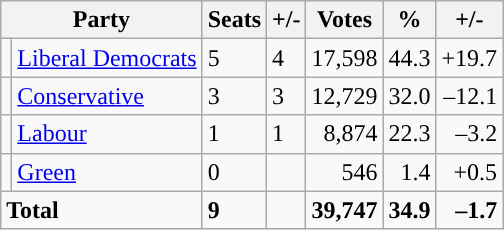<table class="wikitable sortable">
<tr>
<th colspan="2">Party</th>
<th>Seats</th>
<th>+/-</th>
<th>Votes</th>
<th>%</th>
<th>+/-</th>
</tr>
<tr>
<td style="background-color: "></td>
<td><a href='#'>Liberal Democrats</a></td>
<td>5</td>
<td> 4</td>
<td style="text-align:right;">17,598</td>
<td style="text-align:right;">44.3</td>
<td style="text-align:right;">+19.7</td>
</tr>
<tr>
<td style="background-color: "></td>
<td><a href='#'>Conservative</a></td>
<td>3</td>
<td> 3</td>
<td style="text-align:right;">12,729</td>
<td style="text-align:right;">32.0</td>
<td style="text-align:right;">–12.1</td>
</tr>
<tr>
<td style="background-color: "></td>
<td><a href='#'>Labour</a></td>
<td>1</td>
<td> 1</td>
<td style="text-align:right;">8,874</td>
<td style="text-align:right;">22.3</td>
<td style="text-align:right;">–3.2</td>
</tr>
<tr>
<td style="background-color: "></td>
<td><a href='#'>Green</a></td>
<td>0</td>
<td></td>
<td style="text-align:right;">546</td>
<td style="text-align:right;">1.4</td>
<td style="text-align:right;">+0.5</td>
</tr>
<tr>
<td colspan="2"><strong>Total</strong></td>
<td><strong>9</strong></td>
<td></td>
<td style="text-align:right;"><strong>39,747</strong></td>
<td style="text-align:right;"><strong>34.9</strong></td>
<td style="text-align:right;"><strong>–1.7</strong></td>
</tr>
</table>
